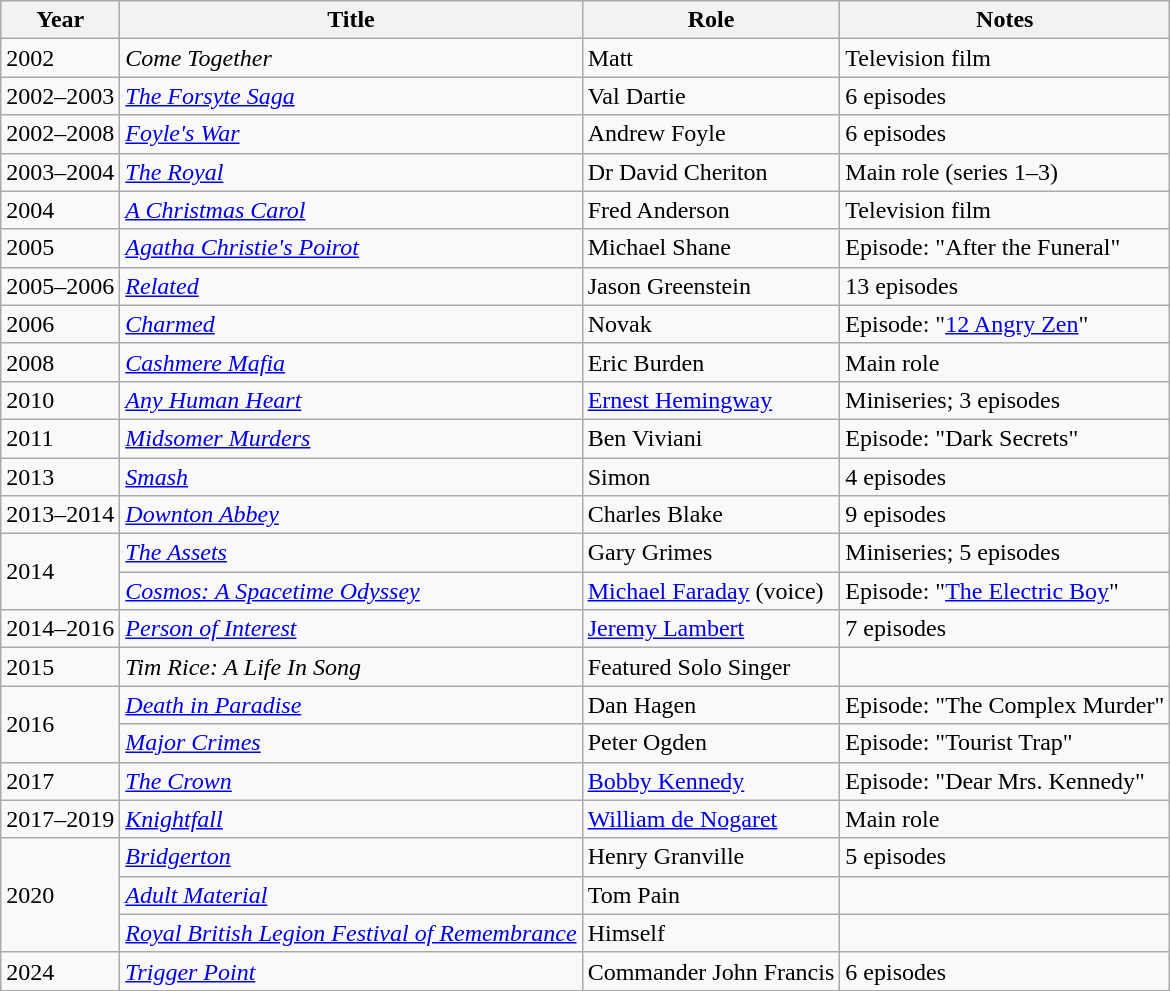<table class="wikitable sortable">
<tr>
<th>Year</th>
<th>Title</th>
<th>Role</th>
<th class="unsortable">Notes</th>
</tr>
<tr>
<td>2002</td>
<td><em>Come Together</em></td>
<td>Matt</td>
<td>Television film</td>
</tr>
<tr>
<td>2002–2003</td>
<td data-sort-value="Forsyte Saga, The"><em><a href='#'>The Forsyte Saga</a></em></td>
<td>Val Dartie</td>
<td>6 episodes</td>
</tr>
<tr>
<td>2002–2008</td>
<td><em><a href='#'>Foyle's War</a></em></td>
<td>Andrew Foyle</td>
<td>6 episodes</td>
</tr>
<tr>
<td>2003–2004</td>
<td data-sort-value="Royal, The"><em><a href='#'>The Royal</a></em></td>
<td>Dr David Cheriton</td>
<td>Main role (series 1–3)</td>
</tr>
<tr>
<td>2004</td>
<td data-sort-value="Christmas Carol, A"><em><a href='#'>A Christmas Carol</a></em></td>
<td>Fred Anderson</td>
<td>Television film</td>
</tr>
<tr>
<td>2005</td>
<td><em><a href='#'>Agatha Christie's Poirot</a></em></td>
<td>Michael Shane</td>
<td>Episode: "After the Funeral"</td>
</tr>
<tr>
<td>2005–2006</td>
<td><em><a href='#'>Related</a></em></td>
<td>Jason Greenstein</td>
<td>13 episodes</td>
</tr>
<tr>
<td>2006</td>
<td><em><a href='#'>Charmed</a></em></td>
<td>Novak</td>
<td>Episode: "<a href='#'>12 Angry Zen</a>"</td>
</tr>
<tr>
<td>2008</td>
<td><em><a href='#'>Cashmere Mafia</a></em></td>
<td>Eric Burden</td>
<td>Main role</td>
</tr>
<tr>
<td>2010</td>
<td><em><a href='#'>Any Human Heart</a></em></td>
<td><a href='#'>Ernest Hemingway</a></td>
<td>Miniseries; 3 episodes</td>
</tr>
<tr>
<td>2011</td>
<td><em><a href='#'>Midsomer Murders</a></em></td>
<td>Ben Viviani</td>
<td>Episode: "Dark Secrets"</td>
</tr>
<tr>
<td>2013</td>
<td><em><a href='#'>Smash</a></em></td>
<td>Simon</td>
<td>4 episodes</td>
</tr>
<tr>
<td>2013–2014</td>
<td><em><a href='#'>Downton Abbey</a></em></td>
<td>Charles Blake</td>
<td>9 episodes</td>
</tr>
<tr>
<td rowspan="2">2014</td>
<td data-sort-value="Assets, The"><em><a href='#'>The Assets</a></em></td>
<td>Gary Grimes</td>
<td>Miniseries; 5 episodes</td>
</tr>
<tr>
<td><em><a href='#'>Cosmos: A Spacetime Odyssey</a></em></td>
<td><a href='#'>Michael Faraday</a> (voice)</td>
<td>Episode: "<a href='#'>The Electric Boy</a>"</td>
</tr>
<tr>
<td>2014–2016</td>
<td><em><a href='#'>Person of Interest</a></em></td>
<td><a href='#'>Jeremy Lambert</a></td>
<td>7 episodes</td>
</tr>
<tr>
<td>2015</td>
<td><em>Tim Rice: A Life In Song</em></td>
<td>Featured Solo Singer</td>
<td></td>
</tr>
<tr>
<td rowspan="2">2016</td>
<td><em><a href='#'>Death in Paradise</a></em></td>
<td>Dan Hagen</td>
<td>Episode: "The Complex Murder"</td>
</tr>
<tr>
<td><em><a href='#'>Major Crimes</a></em></td>
<td>Peter Ogden</td>
<td>Episode: "Tourist Trap"</td>
</tr>
<tr>
<td>2017</td>
<td data-sort-value="Crown, The"><em><a href='#'>The Crown</a></em></td>
<td><a href='#'>Bobby Kennedy</a></td>
<td>Episode: "Dear Mrs. Kennedy"</td>
</tr>
<tr>
<td>2017–2019</td>
<td><em><a href='#'>Knightfall</a></em></td>
<td><a href='#'>William de Nogaret</a></td>
<td>Main role</td>
</tr>
<tr>
<td rowspan="3">2020</td>
<td><em><a href='#'>Bridgerton</a></em></td>
<td>Henry Granville</td>
<td>5 episodes</td>
</tr>
<tr>
<td><em><a href='#'>Adult Material</a></em></td>
<td>Tom Pain</td>
<td></td>
</tr>
<tr>
<td><em><a href='#'>Royal British Legion Festival of Remembrance</a> </em></td>
<td>Himself</td>
<td></td>
</tr>
<tr>
<td>2024</td>
<td><em><a href='#'>Trigger Point</a> </em></td>
<td>Commander John Francis</td>
<td>6 episodes</td>
</tr>
</table>
